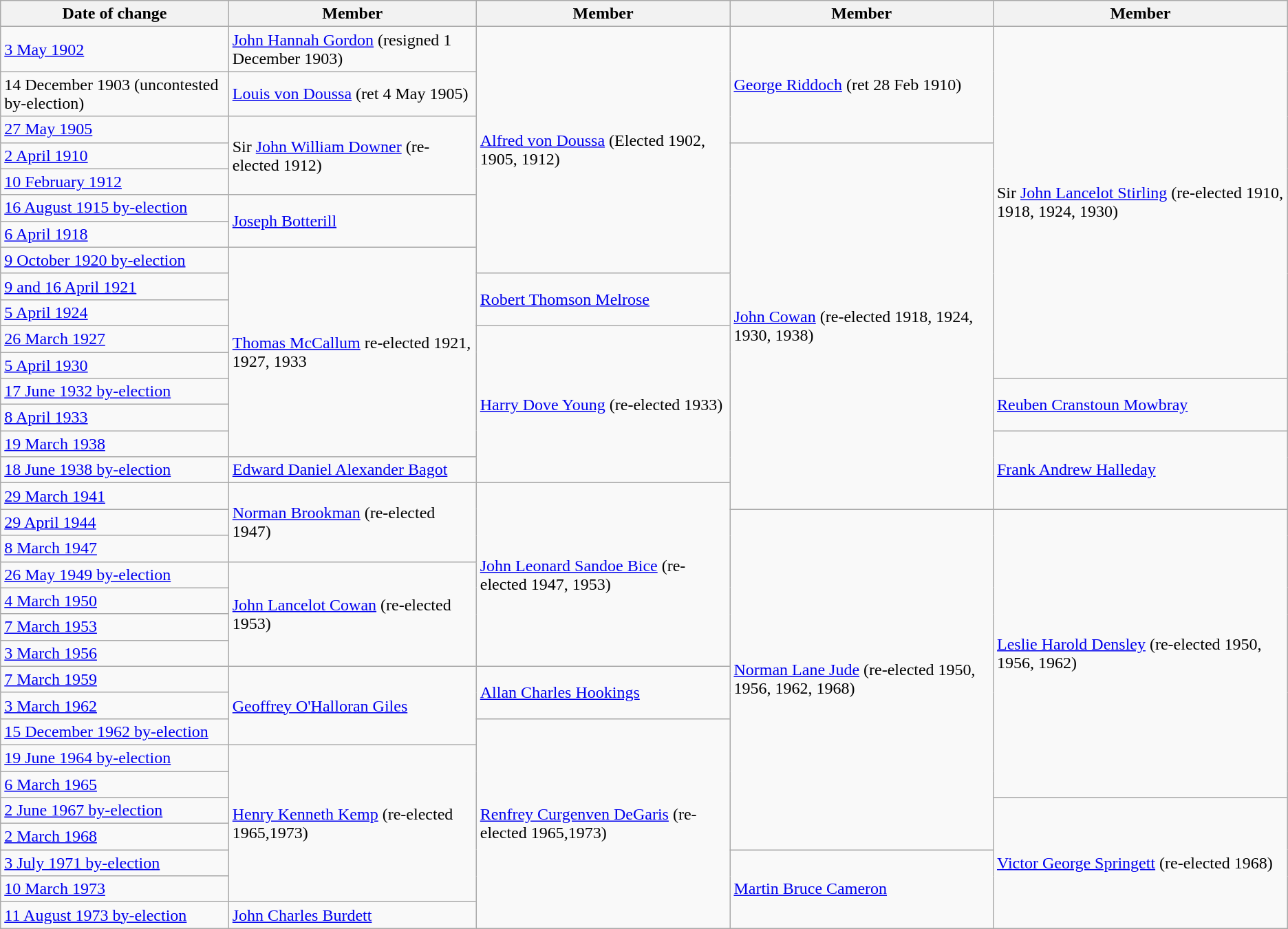<table class="wikitable">
<tr>
<th>Date of change</th>
<th>Member</th>
<th>Member</th>
<th>Member</th>
<th>Member</th>
</tr>
<tr>
<td><a href='#'>3 May 1902</a></td>
<td rowspan=1><a href='#'>John Hannah Gordon</a> (resigned 1 December 1903)</td>
<td rowspan=8><a href='#'>Alfred von Doussa</a> (Elected 1902, 1905, 1912)</td>
<td rowspan=3><a href='#'>George Riddoch</a> (ret 28 Feb 1910)</td>
<td rowspan=12>Sir <a href='#'>John Lancelot Stirling</a> (re-elected 1910, 1918, 1924, 1930)</td>
</tr>
<tr>
<td>14 December 1903 (uncontested by-election)</td>
<td rowspan=1><a href='#'>Louis von Doussa</a> (ret 4 May 1905)</td>
</tr>
<tr>
<td><a href='#'>27 May 1905</a></td>
<td rowspan=3>Sir <a href='#'>John William Downer</a> (re-elected 1912)</td>
</tr>
<tr>
<td><a href='#'>2 April 1910</a></td>
<td rowspan=14><a href='#'>John Cowan</a> (re-elected 1918, 1924, 1930, 1938)</td>
</tr>
<tr>
<td><a href='#'>10 February 1912</a></td>
</tr>
<tr>
<td><a href='#'>16 August 1915 by-election</a></td>
<td rowspan=2><a href='#'>Joseph Botterill</a></td>
</tr>
<tr>
<td><a href='#'>6 April 1918</a></td>
</tr>
<tr>
<td><a href='#'>9 October 1920 by-election</a></td>
<td rowspan=8><a href='#'>Thomas McCallum</a> re-elected  1921, 1927, 1933</td>
</tr>
<tr>
<td><a href='#'>9 and 16 April 1921</a></td>
<td rowspan=2><a href='#'>Robert Thomson Melrose</a></td>
</tr>
<tr>
<td><a href='#'>5 April 1924</a></td>
</tr>
<tr>
<td><a href='#'>26 March 1927</a></td>
<td rowspan=6><a href='#'>Harry Dove Young</a> (re-elected 1933)</td>
</tr>
<tr>
<td><a href='#'>5 April 1930</a></td>
</tr>
<tr>
<td><a href='#'>17 June 1932 by-election</a></td>
<td rowspan=2><a href='#'>Reuben Cranstoun Mowbray</a></td>
</tr>
<tr>
<td><a href='#'>8 April 1933</a></td>
</tr>
<tr>
<td><a href='#'>19 March 1938</a></td>
<td rowspan=3><a href='#'>Frank Andrew Halleday</a></td>
</tr>
<tr>
<td><a href='#'>18 June 1938 by-election</a></td>
<td rowspan=1><a href='#'>Edward Daniel Alexander Bagot</a></td>
</tr>
<tr>
<td><a href='#'>29 March 1941</a></td>
<td rowspan=3><a href='#'>Norman Brookman</a> (re-elected 1947)</td>
<td rowspan=7><a href='#'>John Leonard Sandoe Bice</a> (re-elected 1947, 1953)</td>
</tr>
<tr>
<td><a href='#'>29 April 1944</a></td>
<td rowspan=13><a href='#'>Norman Lane Jude</a> (re-elected 1950, 1956, 1962, 1968)</td>
<td rowspan=11><a href='#'>Leslie Harold Densley</a> (re-elected 1950, 1956, 1962)</td>
</tr>
<tr>
<td><a href='#'>8 March 1947</a></td>
</tr>
<tr>
<td><a href='#'>26 May 1949 by-election</a></td>
<td rowspan=4><a href='#'>John Lancelot Cowan</a> (re-elected 1953)</td>
</tr>
<tr>
<td><a href='#'>4 March 1950</a></td>
</tr>
<tr>
<td><a href='#'>7 March 1953</a></td>
</tr>
<tr>
<td><a href='#'>3 March 1956</a></td>
</tr>
<tr>
<td><a href='#'>7 March 1959</a></td>
<td rowspan=3><a href='#'>Geoffrey O'Halloran Giles</a></td>
<td rowspan=2><a href='#'>Allan Charles Hookings</a></td>
</tr>
<tr>
<td><a href='#'>3 March 1962</a></td>
</tr>
<tr>
<td><a href='#'>15 December 1962 by-election</a></td>
<td rowspan=8><a href='#'>Renfrey Curgenven DeGaris</a> (re-elected 1965,1973)</td>
</tr>
<tr>
<td><a href='#'>19 June 1964 by-election</a></td>
<td rowspan=6><a href='#'>Henry Kenneth Kemp</a> (re-elected 1965,1973)</td>
</tr>
<tr>
<td><a href='#'>6 March 1965</a></td>
</tr>
<tr>
<td><a href='#'>2 June 1967 by-election</a></td>
<td rowspan=5><a href='#'>Victor George Springett</a> (re-elected 1968)</td>
</tr>
<tr>
<td><a href='#'>2 March 1968</a></td>
</tr>
<tr>
<td><a href='#'>3 July 1971 by-election</a></td>
<td rowspan=3><a href='#'>Martin Bruce Cameron</a></td>
</tr>
<tr>
<td><a href='#'>10 March 1973</a></td>
</tr>
<tr>
<td><a href='#'>11 August 1973 by-election</a></td>
<td><a href='#'>John Charles Burdett</a></td>
</tr>
</table>
